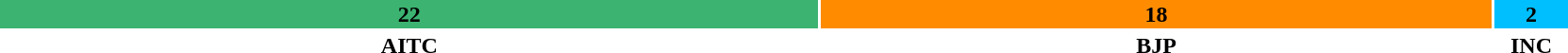<table style="width:88%; text-align:center;">
<tr>
<td style="background:#3cb371; width:52.38%;"><strong>22</strong></td>
<td style="background:DarkOrange; width:42.86%;"><strong>18</strong></td>
<td style="background:DeepSkyBlue; width:4.76%;"><strong>2</strong></td>
</tr>
<tr>
<td><span><strong>AITC</strong></span></td>
<td><span><strong>BJP</strong></span></td>
<td><span><strong>INC</strong></span></td>
</tr>
</table>
